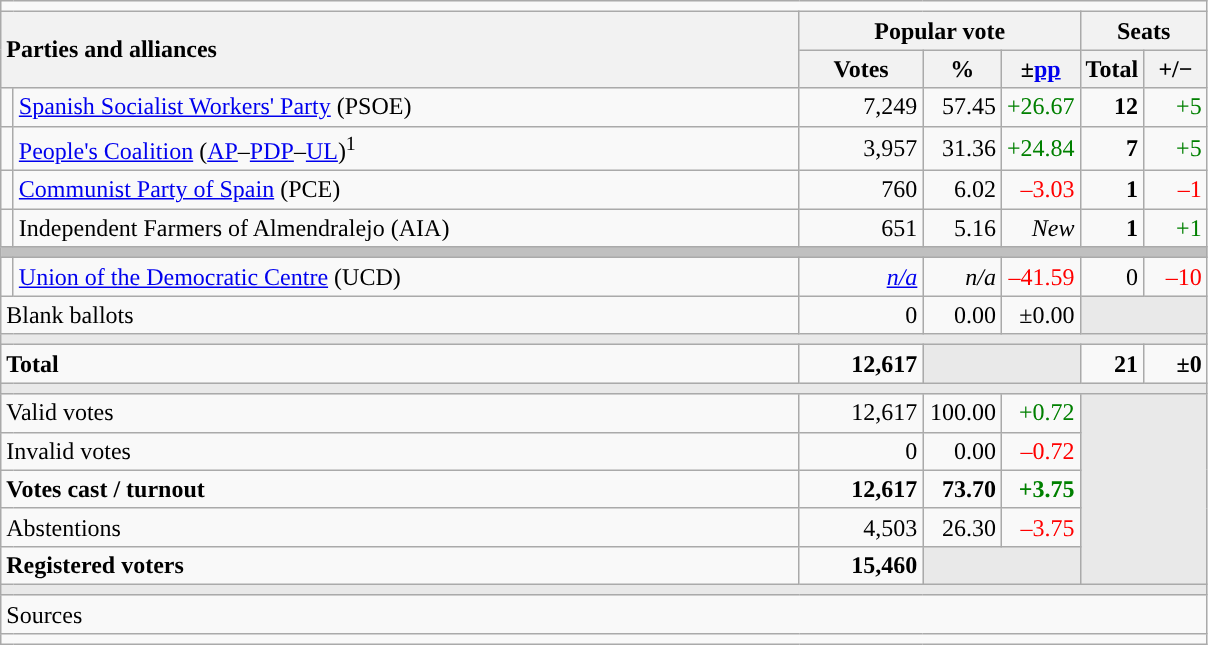<table class="wikitable" style="text-align:right;">
<tr>
<td colspan="7"></td>
</tr>
<tr>
<th style="text-align:left;" rowspan="2" colspan="2" width="525">Parties and alliances</th>
<th colspan="3">Popular vote</th>
<th colspan="2">Seats</th>
</tr>
<tr>
<th width="75">Votes</th>
<th width="45">%</th>
<th width="45">±<a href='#'>pp</a></th>
<th width="35">Total</th>
<th width="35">+/−</th>
</tr>
<tr>
<td width="1" style="color:inherit;background:"></td>
<td align="left"><a href='#'>Spanish Socialist Workers' Party</a> (PSOE)</td>
<td>7,249</td>
<td>57.45</td>
<td style="color:green;">+26.67</td>
<td><strong>12</strong></td>
<td style="color:green;">+5</td>
</tr>
<tr>
<td style="color:inherit;background:"></td>
<td align="left"><a href='#'>People's Coalition</a> (<a href='#'>AP</a>–<a href='#'>PDP</a>–<a href='#'>UL</a>)<sup>1</sup></td>
<td>3,957</td>
<td>31.36</td>
<td style="color:green;">+24.84</td>
<td><strong>7</strong></td>
<td style="color:green;">+5</td>
</tr>
<tr>
<td style="color:inherit;background:"></td>
<td align="left"><a href='#'>Communist Party of Spain</a> (PCE)</td>
<td>760</td>
<td>6.02</td>
<td style="color:red;">–3.03</td>
<td><strong>1</strong></td>
<td style="color:red;">–1</td>
</tr>
<tr>
<td style="color:inherit;background:"></td>
<td align="left">Independent Farmers of Almendralejo (AIA)</td>
<td>651</td>
<td>5.16</td>
<td><em>New</em></td>
<td><strong>1</strong></td>
<td style="color:green;">+1</td>
</tr>
<tr>
<td colspan="7" bgcolor="#C0C0C0"></td>
</tr>
<tr>
<td style="color:inherit;background:"></td>
<td align="left"><a href='#'>Union of the Democratic Centre</a> (UCD)</td>
<td><em><a href='#'>n/a</a></em></td>
<td><em>n/a</em></td>
<td style="color:red;">–41.59</td>
<td>0</td>
<td style="color:red;">–10</td>
</tr>
<tr>
<td align="left" colspan="2">Blank ballots</td>
<td>0</td>
<td>0.00</td>
<td>±0.00</td>
<td bgcolor="#E9E9E9" colspan="2"></td>
</tr>
<tr>
<td colspan="7" bgcolor="#E9E9E9"></td>
</tr>
<tr style="font-weight:bold;">
<td align="left" colspan="2">Total</td>
<td>12,617</td>
<td bgcolor="#E9E9E9" colspan="2"></td>
<td>21</td>
<td>±0</td>
</tr>
<tr>
<td colspan="7" bgcolor="#E9E9E9"></td>
</tr>
<tr>
<td align="left" colspan="2">Valid votes</td>
<td>12,617</td>
<td>100.00</td>
<td style="color:green;">+0.72</td>
<td bgcolor="#E9E9E9" colspan="2" rowspan="5"></td>
</tr>
<tr>
<td align="left" colspan="2">Invalid votes</td>
<td>0</td>
<td>0.00</td>
<td style="color:red;">–0.72</td>
</tr>
<tr style="font-weight:bold;">
<td align="left" colspan="2">Votes cast / turnout</td>
<td>12,617</td>
<td>73.70</td>
<td style="color:green;">+3.75</td>
</tr>
<tr>
<td align="left" colspan="2">Abstentions</td>
<td>4,503</td>
<td>26.30</td>
<td style="color:red;">–3.75</td>
</tr>
<tr style="font-weight:bold;">
<td align="left" colspan="2">Registered voters</td>
<td>15,460</td>
<td bgcolor="#E9E9E9" colspan="2"></td>
</tr>
<tr>
<td colspan="7" bgcolor="#E9E9E9"></td>
</tr>
<tr>
<td align="left" colspan="7">Sources</td>
</tr>
<tr>
<td colspan="7" style="text-align:left; max-width:790px;"></td>
</tr>
</table>
